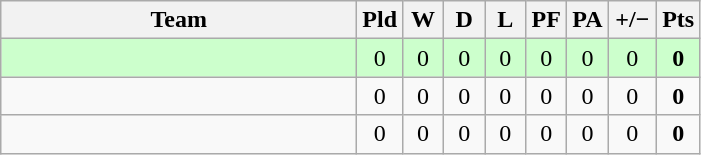<table class="wikitable" style="text-align:center">
<tr>
<th width="230">Team</th>
<th width="20">Pld</th>
<th width="20">W</th>
<th width="20">D</th>
<th width="20">L</th>
<th width="20">PF</th>
<th width="20">PA</th>
<th width="25">+/−</th>
<th width="20">Pts</th>
</tr>
<tr style="background: #ccffcc;">
<td style="text-align:left;"></td>
<td>0</td>
<td>0</td>
<td>0</td>
<td>0</td>
<td>0</td>
<td>0</td>
<td>0</td>
<td><strong>0</strong></td>
</tr>
<tr>
<td style="text-align:left;"></td>
<td>0</td>
<td>0</td>
<td>0</td>
<td>0</td>
<td>0</td>
<td>0</td>
<td>0</td>
<td><strong>0</strong></td>
</tr>
<tr>
<td style="text-align:left;"></td>
<td>0</td>
<td>0</td>
<td>0</td>
<td>0</td>
<td>0</td>
<td>0</td>
<td>0</td>
<td><strong>0</strong></td>
</tr>
</table>
